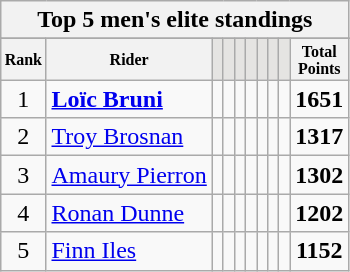<table class="wikitable sortable">
<tr>
<th colspan=27 align="center"><strong>Top 5 men's elite standings</strong></th>
</tr>
<tr>
</tr>
<tr style="font-size:8pt;font-weight:bold">
<th align="center">Rank</th>
<th align="center">Rider</th>
<th class=unsortable style="background:#E5E4E2;"><small></small></th>
<th class=unsortable style="background:#E5E4E2;"><small></small></th>
<th class=unsortable style="background:#E5E4E2;"><small></small></th>
<th class=unsortable style="background:#E5E4E2;"><small></small></th>
<th class=unsortable style="background:#E5E4E2;"><small></small></th>
<th class=unsortable style="background:#E5E4E2;"><small></small></th>
<th class=unsortable style="background:#E5E4E2;"><small></small></th>
<th align="center">Total<br>Points</th>
</tr>
<tr>
<td align=center>1</td>
<td> <strong><a href='#'>Loïc Bruni</a></strong></td>
<td align=center></td>
<td align=center></td>
<td align=center></td>
<td align=center></td>
<td align=center></td>
<td align=center></td>
<td align=center></td>
<td align=center><strong>1651</strong></td>
</tr>
<tr>
<td align=center>2</td>
<td> <a href='#'>Troy Brosnan</a></td>
<td align=center></td>
<td align=center></td>
<td align=center></td>
<td align=center></td>
<td align=center></td>
<td align=center></td>
<td align=center></td>
<td align=center><strong>1317</strong></td>
</tr>
<tr>
<td align=center>3</td>
<td> <a href='#'>Amaury Pierron</a></td>
<td align=center></td>
<td align=center></td>
<td align=center></td>
<td align=center></td>
<td align=center></td>
<td align=center></td>
<td align=center></td>
<td align=center><strong>1302</strong></td>
</tr>
<tr>
<td align=center>4</td>
<td> <a href='#'>Ronan Dunne</a></td>
<td align=center></td>
<td align=center></td>
<td align=center></td>
<td align=center></td>
<td align=center></td>
<td align=center></td>
<td align=center></td>
<td align=center><strong>1202</strong></td>
</tr>
<tr>
<td align=center>5</td>
<td> <a href='#'>Finn Iles</a></td>
<td align=center></td>
<td align=center></td>
<td align=center></td>
<td align=center></td>
<td align=center></td>
<td align=center></td>
<td align=center></td>
<td align=center><strong>1152</strong><br></td>
</tr>
</table>
